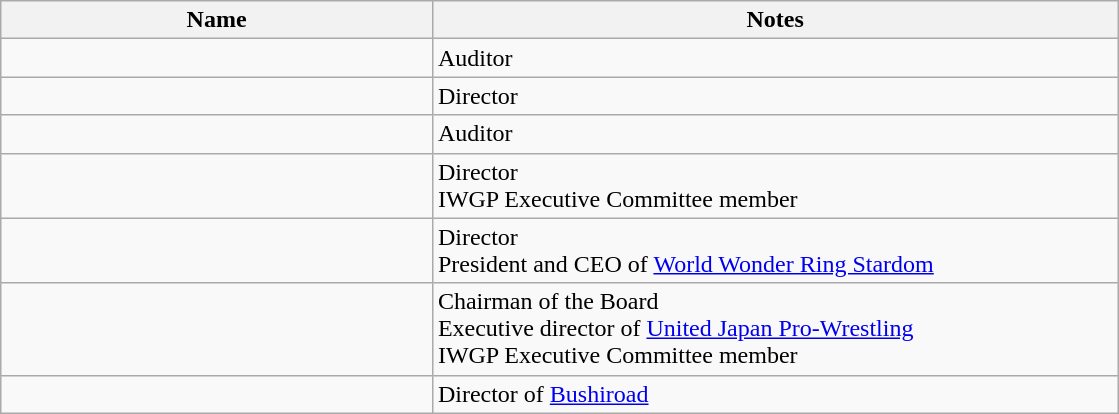<table class="wikitable sortable" align="left center" width="59%">
<tr>
<th width="17%">Name</th>
<th width="27%">Notes</th>
</tr>
<tr>
<td></td>
<td>Auditor</td>
</tr>
<tr>
<td></td>
<td>Director</td>
</tr>
<tr>
<td></td>
<td>Auditor</td>
</tr>
<tr>
<td></td>
<td>Director<br>IWGP Executive Committee member</td>
</tr>
<tr>
<td></td>
<td>Director<br>President and CEO of <a href='#'>World Wonder Ring Stardom</a></td>
</tr>
<tr>
<td></td>
<td>Chairman of the Board<br>Executive director of <a href='#'>United Japan Pro-Wrestling</a><br>IWGP Executive Committee member</td>
</tr>
<tr>
<td></td>
<td>Director of <a href='#'>Bushiroad</a></td>
</tr>
</table>
